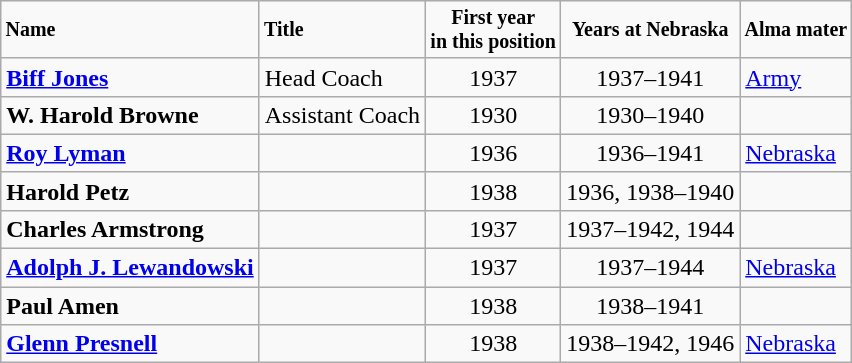<table class="wikitable">
<tr style="font-size:smaller">
<td><strong>Name</strong></td>
<td><strong>Title</strong></td>
<td align="center"><strong>First year<br>in this position</strong></td>
<td align="center"><strong>Years at Nebraska</strong></td>
<td><strong>Alma mater</strong></td>
</tr>
<tr>
<td><strong><a href='#'>Biff Jones</a></strong></td>
<td>Head Coach</td>
<td align="center">1937</td>
<td align="center">1937–1941</td>
<td><a href='#'>Army</a></td>
</tr>
<tr>
<td><strong>W. Harold Browne</strong></td>
<td>Assistant Coach</td>
<td align="center">1930</td>
<td align="center">1930–1940</td>
<td></td>
</tr>
<tr>
<td><strong><a href='#'>Roy Lyman</a></strong></td>
<td></td>
<td align="center">1936</td>
<td align="center">1936–1941</td>
<td><a href='#'>Nebraska</a></td>
</tr>
<tr>
<td><strong>Harold Petz</strong></td>
<td></td>
<td align="center">1938</td>
<td align="center">1936, 1938–1940</td>
<td></td>
</tr>
<tr>
<td><strong>Charles Armstrong</strong></td>
<td></td>
<td align="center">1937</td>
<td align="center">1937–1942, 1944</td>
<td></td>
</tr>
<tr>
<td><strong><a href='#'>Adolph J. Lewandowski</a></strong></td>
<td></td>
<td align="center">1937</td>
<td align="center">1937–1944</td>
<td><a href='#'>Nebraska</a></td>
</tr>
<tr>
<td><strong>Paul Amen</strong></td>
<td></td>
<td align="center">1938</td>
<td align="center">1938–1941</td>
<td></td>
</tr>
<tr>
<td><strong><a href='#'>Glenn Presnell</a></strong></td>
<td></td>
<td align="center">1938</td>
<td align="center">1938–1942, 1946</td>
<td><a href='#'>Nebraska</a></td>
</tr>
</table>
